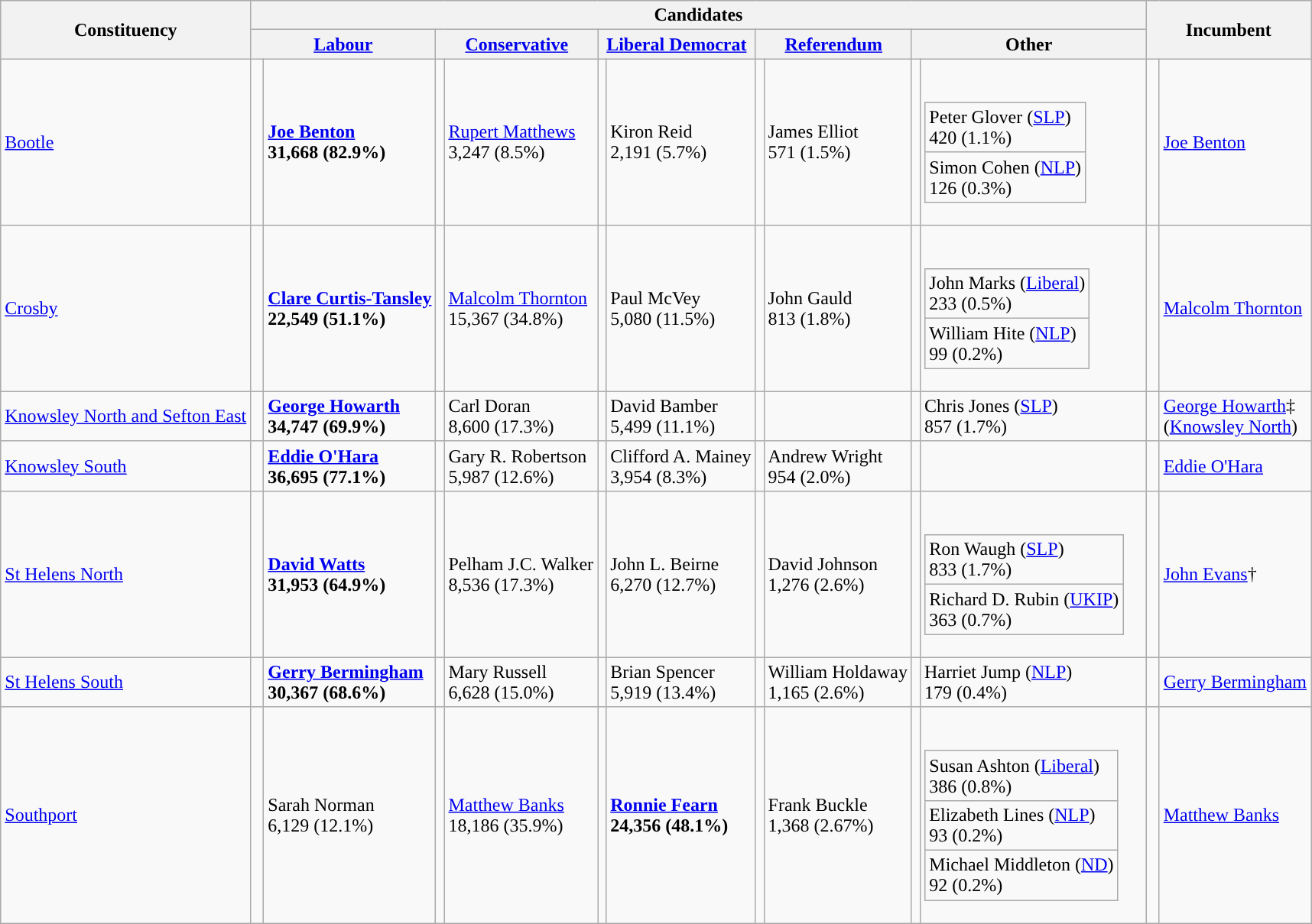<table class="wikitable">
<tr>
<th rowspan="2">Constituency</th>
<th colspan="10">Candidates</th>
<th colspan="2" rowspan="2">Incumbent</th>
</tr>
<tr>
<th colspan="2"><a href='#'>Labour</a></th>
<th colspan="2"><a href='#'>Conservative</a></th>
<th colspan="2"><a href='#'>Liberal Democrat</a></th>
<th colspan="2"><a href='#'>Referendum</a></th>
<th colspan="2">Other</th>
</tr>
<tr>
<td><a href='#'>Bootle</a></td>
<td style="color:inherit;background:"> </td>
<td><strong><a href='#'>Joe Benton</a></strong><br><strong>31,668 (82.9%)</strong></td>
<td></td>
<td><a href='#'>Rupert Matthews</a><br>3,247 (8.5%)</td>
<td></td>
<td>Kiron Reid<br>2,191 (5.7%)</td>
<td></td>
<td>James Elliot<br>571 (1.5%)</td>
<td></td>
<td><br><table class="wikitable">
<tr>
<td>Peter Glover (<a href='#'>SLP</a>)<br>420 (1.1%)</td>
</tr>
<tr>
<td>Simon Cohen (<a href='#'>NLP</a>)<br>126 (0.3%)</td>
</tr>
</table>
</td>
<td style="color:inherit;background:"> </td>
<td><a href='#'>Joe Benton</a></td>
</tr>
<tr>
<td><a href='#'>Crosby</a></td>
<td style="color:inherit;background:"> </td>
<td><strong><a href='#'>Clare Curtis-Tansley</a></strong><br><strong>22,549 (51.1%)</strong></td>
<td></td>
<td><a href='#'>Malcolm Thornton</a><br>15,367 (34.8%)</td>
<td></td>
<td>Paul McVey<br>5,080 (11.5%)</td>
<td></td>
<td>John Gauld<br>813 (1.8%)</td>
<td></td>
<td><br><table class="wikitable">
<tr>
<td>John Marks (<a href='#'>Liberal</a>)<br>233 (0.5%)</td>
</tr>
<tr>
<td>William Hite (<a href='#'>NLP</a>)<br>99 (0.2%)</td>
</tr>
</table>
</td>
<td style="color:inherit;background:"> </td>
<td><a href='#'>Malcolm Thornton</a></td>
</tr>
<tr>
<td><a href='#'>Knowsley North and Sefton East</a></td>
<td style="color:inherit;background:"> </td>
<td><strong><a href='#'>George Howarth</a></strong><br><strong>34,747 (69.9%)</strong></td>
<td></td>
<td>Carl Doran<br>8,600 (17.3%)</td>
<td></td>
<td>David Bamber<br>5,499 (11.1%)</td>
<td></td>
<td></td>
<td></td>
<td>Chris Jones (<a href='#'>SLP</a>)<br>857 (1.7%)</td>
<td style="color:inherit;background:"> </td>
<td><a href='#'>George Howarth</a>‡<br>(<a href='#'>Knowsley North</a>)</td>
</tr>
<tr>
<td><a href='#'>Knowsley South</a></td>
<td style="color:inherit;background:"> </td>
<td><strong><a href='#'>Eddie O'Hara</a></strong><br><strong>36,695 (77.1%)</strong></td>
<td></td>
<td>Gary R. Robertson<br>5,987 (12.6%)</td>
<td></td>
<td>Clifford A. Mainey<br>3,954 (8.3%)</td>
<td></td>
<td>Andrew Wright<br>954 (2.0%)</td>
<td></td>
<td></td>
<td style="color:inherit;background:"> </td>
<td><a href='#'>Eddie O'Hara</a></td>
</tr>
<tr>
<td><a href='#'>St Helens North</a></td>
<td style="color:inherit;background:"> </td>
<td><strong><a href='#'>David Watts</a></strong><br><strong>31,953 (64.9%)</strong></td>
<td></td>
<td>Pelham J.C. Walker<br>8,536 (17.3%)</td>
<td></td>
<td>John L. Beirne<br>6,270 (12.7%)</td>
<td></td>
<td>David Johnson<br>1,276 (2.6%)</td>
<td></td>
<td><br><table class="wikitable">
<tr>
<td>Ron Waugh (<a href='#'>SLP</a>)<br>833 (1.7%)</td>
</tr>
<tr>
<td>Richard D. Rubin (<a href='#'>UKIP</a>)<br>363 (0.7%)</td>
</tr>
</table>
</td>
<td style="color:inherit;background:"> </td>
<td><a href='#'>John Evans</a>†</td>
</tr>
<tr>
<td><a href='#'>St Helens South</a></td>
<td style="color:inherit;background:"> </td>
<td><strong><a href='#'>Gerry Bermingham</a></strong><br><strong>30,367 (68.6%)</strong></td>
<td></td>
<td>Mary Russell<br>6,628 (15.0%)</td>
<td></td>
<td>Brian Spencer<br>5,919 (13.4%)</td>
<td></td>
<td>William Holdaway<br>1,165 (2.6%)</td>
<td></td>
<td>Harriet Jump (<a href='#'>NLP</a>)<br>179 (0.4%)</td>
<td style="color:inherit;background:"> </td>
<td><a href='#'>Gerry Bermingham</a></td>
</tr>
<tr>
<td><a href='#'>Southport</a></td>
<td></td>
<td>Sarah Norman<br>6,129 (12.1%)</td>
<td></td>
<td><a href='#'>Matthew Banks</a><br>18,186 (35.9%)</td>
<td style="color:inherit;background:"></td>
<td><strong><a href='#'>Ronnie Fearn</a></strong><br><strong>24,356 (48.1%)</strong></td>
<td></td>
<td>Frank Buckle<br>1,368 (2.67%)</td>
<td></td>
<td><br><table class="wikitable">
<tr>
<td>Susan Ashton (<a href='#'>Liberal</a>)<br>386 (0.8%)</td>
</tr>
<tr>
<td>Elizabeth Lines (<a href='#'>NLP</a>)<br>93 (0.2%)</td>
</tr>
<tr>
<td>Michael Middleton (<a href='#'>ND</a>)<br>92 (0.2%)</td>
</tr>
</table>
</td>
<td style="color:inherit;background:"> </td>
<td><a href='#'>Matthew Banks</a></td>
</tr>
</table>
